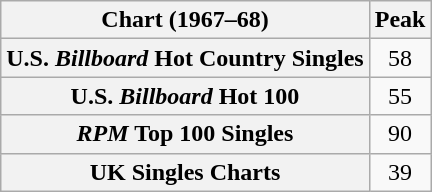<table class="wikitable plainrowheaders">
<tr>
<th scope="col">Chart (1967–68)</th>
<th scope="col">Peak</th>
</tr>
<tr>
<th scope="row">U.S. <em>Billboard</em> Hot Country Singles</th>
<td align="center">58</td>
</tr>
<tr>
<th scope="row">U.S. <em>Billboard</em> Hot 100</th>
<td align="center">55</td>
</tr>
<tr>
<th scope="row"><em>RPM</em> Top 100 Singles</th>
<td align="center">90</td>
</tr>
<tr>
<th scope="row">UK Singles Charts</th>
<td align="center">39</td>
</tr>
</table>
